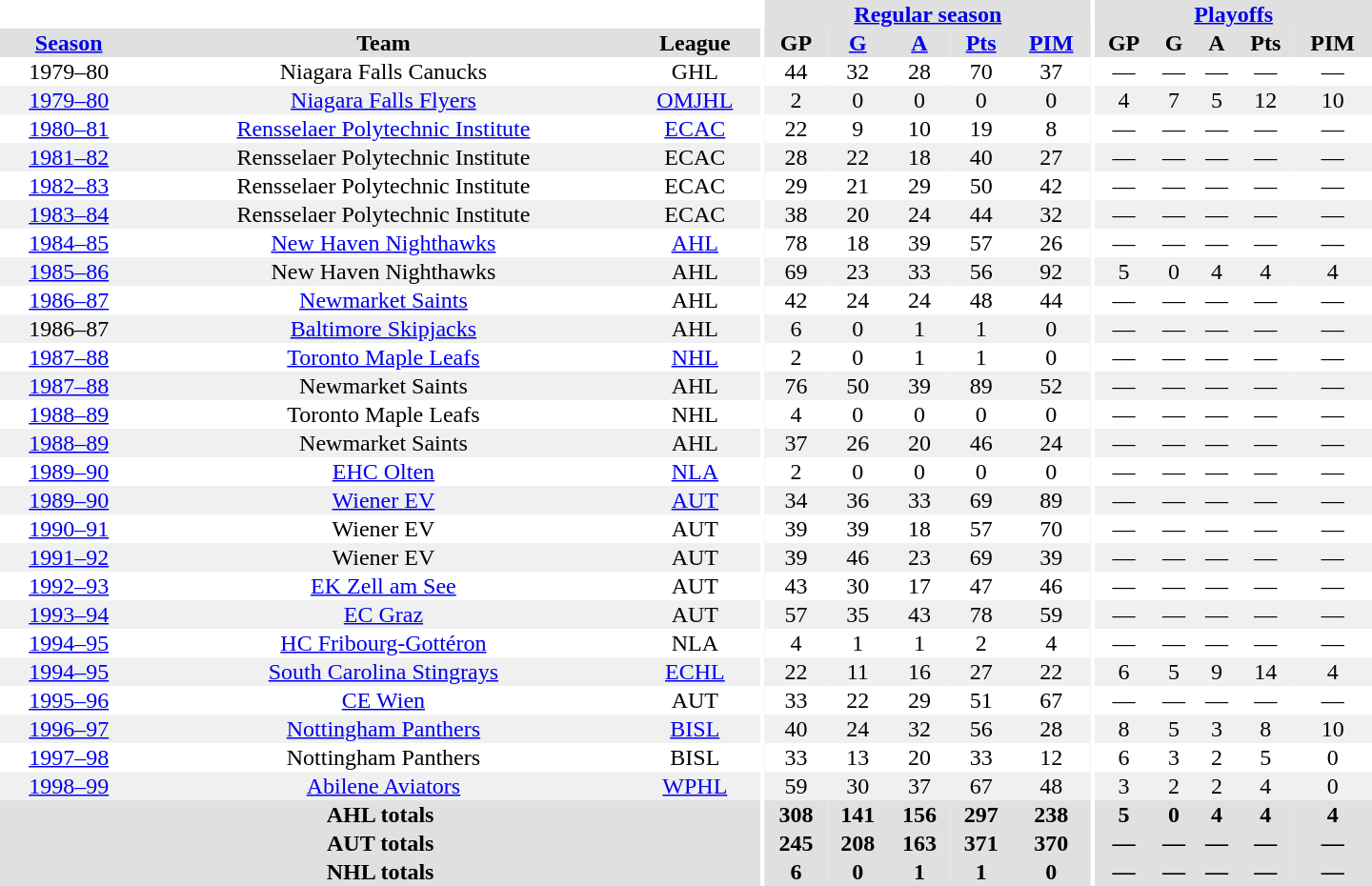<table border="0" cellpadding="1" cellspacing="0" style="text-align:center; width:60em">
<tr bgcolor="#e0e0e0">
<th colspan="3" bgcolor="#ffffff"></th>
<th rowspan="100" bgcolor="#ffffff"></th>
<th colspan="5"><a href='#'>Regular season</a></th>
<th rowspan="100" bgcolor="#ffffff"></th>
<th colspan="5"><a href='#'>Playoffs</a></th>
</tr>
<tr bgcolor="#e0e0e0">
<th><a href='#'>Season</a></th>
<th>Team</th>
<th>League</th>
<th>GP</th>
<th><a href='#'>G</a></th>
<th><a href='#'>A</a></th>
<th><a href='#'>Pts</a></th>
<th><a href='#'>PIM</a></th>
<th>GP</th>
<th>G</th>
<th>A</th>
<th>Pts</th>
<th>PIM</th>
</tr>
<tr>
<td>1979–80</td>
<td>Niagara Falls Canucks</td>
<td>GHL</td>
<td>44</td>
<td>32</td>
<td>28</td>
<td>70</td>
<td>37</td>
<td>—</td>
<td>—</td>
<td>—</td>
<td>—</td>
<td>—</td>
</tr>
<tr bgcolor="#f0f0f0">
<td><a href='#'>1979–80</a></td>
<td><a href='#'>Niagara Falls Flyers</a></td>
<td><a href='#'>OMJHL</a></td>
<td>2</td>
<td>0</td>
<td>0</td>
<td>0</td>
<td>0</td>
<td>4</td>
<td>7</td>
<td>5</td>
<td>12</td>
<td>10</td>
</tr>
<tr>
<td><a href='#'>1980–81</a></td>
<td><a href='#'>Rensselaer Polytechnic Institute</a></td>
<td><a href='#'>ECAC</a></td>
<td>22</td>
<td>9</td>
<td>10</td>
<td>19</td>
<td>8</td>
<td>—</td>
<td>—</td>
<td>—</td>
<td>—</td>
<td>—</td>
</tr>
<tr bgcolor="#f0f0f0">
<td><a href='#'>1981–82</a></td>
<td>Rensselaer Polytechnic Institute</td>
<td>ECAC</td>
<td>28</td>
<td>22</td>
<td>18</td>
<td>40</td>
<td>27</td>
<td>—</td>
<td>—</td>
<td>—</td>
<td>—</td>
<td>—</td>
</tr>
<tr>
<td><a href='#'>1982–83</a></td>
<td>Rensselaer Polytechnic Institute</td>
<td>ECAC</td>
<td>29</td>
<td>21</td>
<td>29</td>
<td>50</td>
<td>42</td>
<td>—</td>
<td>—</td>
<td>—</td>
<td>—</td>
<td>—</td>
</tr>
<tr bgcolor="#f0f0f0">
<td><a href='#'>1983–84</a></td>
<td>Rensselaer Polytechnic Institute</td>
<td>ECAC</td>
<td>38</td>
<td>20</td>
<td>24</td>
<td>44</td>
<td>32</td>
<td>—</td>
<td>—</td>
<td>—</td>
<td>—</td>
<td>—</td>
</tr>
<tr>
<td><a href='#'>1984–85</a></td>
<td><a href='#'>New Haven Nighthawks</a></td>
<td><a href='#'>AHL</a></td>
<td>78</td>
<td>18</td>
<td>39</td>
<td>57</td>
<td>26</td>
<td>—</td>
<td>—</td>
<td>—</td>
<td>—</td>
<td>—</td>
</tr>
<tr bgcolor="#f0f0f0">
<td><a href='#'>1985–86</a></td>
<td>New Haven Nighthawks</td>
<td>AHL</td>
<td>69</td>
<td>23</td>
<td>33</td>
<td>56</td>
<td>92</td>
<td>5</td>
<td>0</td>
<td>4</td>
<td>4</td>
<td>4</td>
</tr>
<tr>
<td><a href='#'>1986–87</a></td>
<td><a href='#'>Newmarket Saints</a></td>
<td>AHL</td>
<td>42</td>
<td>24</td>
<td>24</td>
<td>48</td>
<td>44</td>
<td>—</td>
<td>—</td>
<td>—</td>
<td>—</td>
<td>—</td>
</tr>
<tr bgcolor="#f0f0f0">
<td>1986–87</td>
<td><a href='#'>Baltimore Skipjacks</a></td>
<td>AHL</td>
<td>6</td>
<td>0</td>
<td>1</td>
<td>1</td>
<td>0</td>
<td>—</td>
<td>—</td>
<td>—</td>
<td>—</td>
<td>—</td>
</tr>
<tr>
<td><a href='#'>1987–88</a></td>
<td><a href='#'>Toronto Maple Leafs</a></td>
<td><a href='#'>NHL</a></td>
<td>2</td>
<td>0</td>
<td>1</td>
<td>1</td>
<td>0</td>
<td>—</td>
<td>—</td>
<td>—</td>
<td>—</td>
<td>—</td>
</tr>
<tr bgcolor="#f0f0f0">
<td><a href='#'>1987–88</a></td>
<td>Newmarket Saints</td>
<td>AHL</td>
<td>76</td>
<td>50</td>
<td>39</td>
<td>89</td>
<td>52</td>
<td>—</td>
<td>—</td>
<td>—</td>
<td>—</td>
<td>—</td>
</tr>
<tr>
<td><a href='#'>1988–89</a></td>
<td>Toronto Maple Leafs</td>
<td>NHL</td>
<td>4</td>
<td>0</td>
<td>0</td>
<td>0</td>
<td>0</td>
<td>—</td>
<td>—</td>
<td>—</td>
<td>—</td>
<td>—</td>
</tr>
<tr bgcolor="#f0f0f0">
<td><a href='#'>1988–89</a></td>
<td>Newmarket Saints</td>
<td>AHL</td>
<td>37</td>
<td>26</td>
<td>20</td>
<td>46</td>
<td>24</td>
<td>—</td>
<td>—</td>
<td>—</td>
<td>—</td>
<td>—</td>
</tr>
<tr>
<td><a href='#'>1989–90</a></td>
<td><a href='#'>EHC Olten</a></td>
<td><a href='#'>NLA</a></td>
<td>2</td>
<td>0</td>
<td>0</td>
<td>0</td>
<td>0</td>
<td>—</td>
<td>—</td>
<td>—</td>
<td>—</td>
<td>—</td>
</tr>
<tr bgcolor="#f0f0f0">
<td><a href='#'>1989–90</a></td>
<td><a href='#'>Wiener EV</a></td>
<td><a href='#'>AUT</a></td>
<td>34</td>
<td>36</td>
<td>33</td>
<td>69</td>
<td>89</td>
<td>—</td>
<td>—</td>
<td>—</td>
<td>—</td>
<td>—</td>
</tr>
<tr>
<td><a href='#'>1990–91</a></td>
<td>Wiener EV</td>
<td>AUT</td>
<td>39</td>
<td>39</td>
<td>18</td>
<td>57</td>
<td>70</td>
<td>—</td>
<td>—</td>
<td>—</td>
<td>—</td>
<td>—</td>
</tr>
<tr bgcolor="#f0f0f0">
<td><a href='#'>1991–92</a></td>
<td>Wiener EV</td>
<td>AUT</td>
<td>39</td>
<td>46</td>
<td>23</td>
<td>69</td>
<td>39</td>
<td>—</td>
<td>—</td>
<td>—</td>
<td>—</td>
<td>—</td>
</tr>
<tr>
<td><a href='#'>1992–93</a></td>
<td><a href='#'>EK Zell am See</a></td>
<td>AUT</td>
<td>43</td>
<td>30</td>
<td>17</td>
<td>47</td>
<td>46</td>
<td>—</td>
<td>—</td>
<td>—</td>
<td>—</td>
<td>—</td>
</tr>
<tr bgcolor="#f0f0f0">
<td><a href='#'>1993–94</a></td>
<td><a href='#'>EC Graz</a></td>
<td>AUT</td>
<td>57</td>
<td>35</td>
<td>43</td>
<td>78</td>
<td>59</td>
<td>—</td>
<td>—</td>
<td>—</td>
<td>—</td>
<td>—</td>
</tr>
<tr>
<td><a href='#'>1994–95</a></td>
<td><a href='#'>HC Fribourg-Gottéron</a></td>
<td>NLA</td>
<td>4</td>
<td>1</td>
<td>1</td>
<td>2</td>
<td>4</td>
<td>—</td>
<td>—</td>
<td>—</td>
<td>—</td>
<td>—</td>
</tr>
<tr bgcolor="#f0f0f0">
<td><a href='#'>1994–95</a></td>
<td><a href='#'>South Carolina Stingrays</a></td>
<td><a href='#'>ECHL</a></td>
<td>22</td>
<td>11</td>
<td>16</td>
<td>27</td>
<td>22</td>
<td>6</td>
<td>5</td>
<td>9</td>
<td>14</td>
<td>4</td>
</tr>
<tr>
<td><a href='#'>1995–96</a></td>
<td><a href='#'>CE Wien</a></td>
<td>AUT</td>
<td>33</td>
<td>22</td>
<td>29</td>
<td>51</td>
<td>67</td>
<td>—</td>
<td>—</td>
<td>—</td>
<td>—</td>
<td>—</td>
</tr>
<tr bgcolor="#f0f0f0">
<td><a href='#'>1996–97</a></td>
<td><a href='#'>Nottingham Panthers</a></td>
<td><a href='#'>BISL</a></td>
<td>40</td>
<td>24</td>
<td>32</td>
<td>56</td>
<td>28</td>
<td>8</td>
<td>5</td>
<td>3</td>
<td>8</td>
<td>10</td>
</tr>
<tr>
<td><a href='#'>1997–98</a></td>
<td>Nottingham Panthers</td>
<td>BISL</td>
<td>33</td>
<td>13</td>
<td>20</td>
<td>33</td>
<td>12</td>
<td>6</td>
<td>3</td>
<td>2</td>
<td>5</td>
<td>0</td>
</tr>
<tr bgcolor="#f0f0f0">
<td><a href='#'>1998–99</a></td>
<td><a href='#'>Abilene Aviators</a></td>
<td><a href='#'>WPHL</a></td>
<td>59</td>
<td>30</td>
<td>37</td>
<td>67</td>
<td>48</td>
<td>3</td>
<td>2</td>
<td>2</td>
<td>4</td>
<td>0</td>
</tr>
<tr bgcolor="#e0e0e0">
<th colspan="3">AHL totals</th>
<th>308</th>
<th>141</th>
<th>156</th>
<th>297</th>
<th>238</th>
<th>5</th>
<th>0</th>
<th>4</th>
<th>4</th>
<th>4</th>
</tr>
<tr bgcolor="#e0e0e0">
<th colspan="3">AUT totals</th>
<th>245</th>
<th>208</th>
<th>163</th>
<th>371</th>
<th>370</th>
<th>—</th>
<th>—</th>
<th>—</th>
<th>—</th>
<th>—</th>
</tr>
<tr bgcolor="#e0e0e0">
<th colspan="3">NHL totals</th>
<th>6</th>
<th>0</th>
<th>1</th>
<th>1</th>
<th>0</th>
<th>—</th>
<th>—</th>
<th>—</th>
<th>—</th>
<th>—</th>
</tr>
</table>
